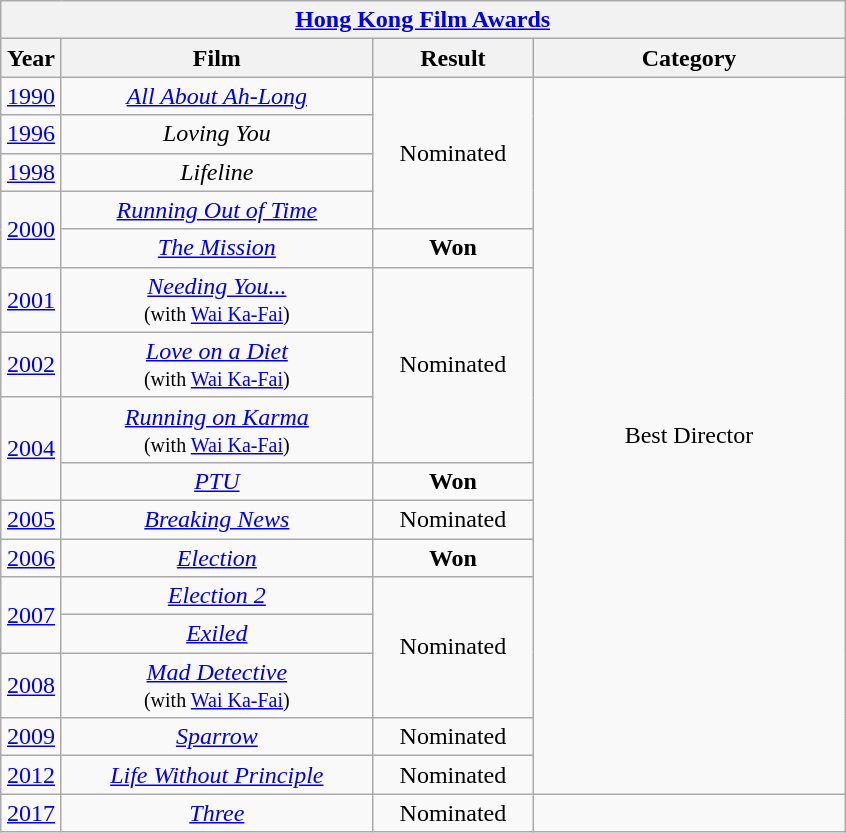<table class="wikitable">
<tr>
<th colspan="5" align="center"><a href='#'>Hong Kong Film Awards</a></th>
</tr>
<tr>
<th width="33">Year</th>
<th width="200">Film</th>
<th width="100">Result</th>
<th width="200">Category</th>
</tr>
<tr>
<td align="center"><a href='#'>1990</a></td>
<td align="center"><em><a href='#'>All About Ah-Long</a></em></td>
<td align="center" rowspan="4">Nominated</td>
<td align="center" rowspan="16">Best Director</td>
</tr>
<tr>
<td align="center"><a href='#'>1996</a></td>
<td align="center"><em>Loving You</em></td>
</tr>
<tr>
<td align="center"><a href='#'>1998</a></td>
<td align="center"><em>Lifeline</em></td>
</tr>
<tr>
<td align="center" rowspan="2"><a href='#'>2000</a></td>
<td align="center"><em><a href='#'>Running Out of Time</a></em></td>
</tr>
<tr>
<td align="center"><em><a href='#'>The Mission</a></em></td>
<td align="center"><strong>Won</strong></td>
</tr>
<tr>
<td align="center"><a href='#'>2001</a></td>
<td align="center"><em><a href='#'>Needing You...</a></em><br><small>(with <a href='#'>Wai Ka-Fai</a>)</small></td>
<td align="center" rowspan="3">Nominated</td>
</tr>
<tr>
<td align="center"><a href='#'>2002</a></td>
<td align="center"><em><a href='#'>Love on a Diet</a></em><br><small>(with <a href='#'>Wai Ka-Fai</a>)</small></td>
</tr>
<tr>
<td align="center" rowspan="2"><a href='#'>2004</a></td>
<td align="center"><em><a href='#'>Running on Karma</a></em><br><small>(with <a href='#'>Wai Ka-Fai</a>)</small></td>
</tr>
<tr>
<td align="center"><em><a href='#'>PTU</a></em></td>
<td align="center"><strong>Won</strong></td>
</tr>
<tr>
<td align="center"><a href='#'>2005</a></td>
<td align="center"><em><a href='#'>Breaking News</a></em></td>
<td align="center" rowspan="1">Nominated</td>
</tr>
<tr>
<td align="center"><a href='#'>2006</a></td>
<td align="center"><em><a href='#'>Election</a></em></td>
<td align="center"><strong>Won</strong></td>
</tr>
<tr>
<td align="center" rowspan="2"><a href='#'>2007</a></td>
<td align="center"><em><a href='#'>Election 2</a></em></td>
<td align="center" rowspan="3">Nominated</td>
</tr>
<tr>
<td align="center"><em><a href='#'>Exiled</a></em></td>
</tr>
<tr>
<td align="center"><a href='#'>2008</a></td>
<td align="center"><em><a href='#'>Mad Detective</a></em><br><small>(with <a href='#'>Wai Ka-Fai</a>)</small></td>
</tr>
<tr>
<td align="center" rowspan="1"><a href='#'>2009</a></td>
<td align="center"><em><a href='#'>Sparrow</a></em></td>
<td align="center" rowspan="1">Nominated</td>
</tr>
<tr>
<td align="center" rowspan="1"><a href='#'>2012</a></td>
<td align="center"><em><a href='#'>Life Without Principle</a></em></td>
<td align="center" rowspan="1">Nominated</td>
</tr>
<tr>
<td align="center" rowspan="1"><a href='#'>2017</a></td>
<td align="center"><em><a href='#'>Three</a></em></td>
<td align="center" rowspan="1">Nominated</td>
</tr>
</table>
